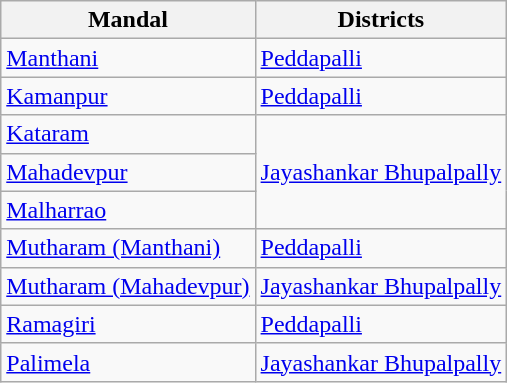<table class="wikitable sortable static-row-numbers static-row-header-hash">
<tr>
<th>Mandal</th>
<th>Districts</th>
</tr>
<tr>
<td><a href='#'>Manthani</a></td>
<td><a href='#'>Peddapalli</a></td>
</tr>
<tr>
<td><a href='#'>Kamanpur</a></td>
<td><a href='#'>Peddapalli</a></td>
</tr>
<tr>
<td><a href='#'>Kataram</a></td>
<td rowspan=3><a href='#'>Jayashankar Bhupalpally</a></td>
</tr>
<tr>
<td><a href='#'>Mahadevpur</a></td>
</tr>
<tr>
<td><a href='#'>Malharrao</a></td>
</tr>
<tr>
<td><a href='#'>Mutharam (Manthani)</a></td>
<td><a href='#'>Peddapalli</a></td>
</tr>
<tr>
<td><a href='#'>Mutharam (Mahadevpur)</a></td>
<td><a href='#'>Jayashankar Bhupalpally</a></td>
</tr>
<tr>
<td><a href='#'>Ramagiri</a></td>
<td><a href='#'>Peddapalli</a></td>
</tr>
<tr>
<td><a href='#'>Palimela</a></td>
<td><a href='#'>Jayashankar Bhupalpally</a></td>
</tr>
</table>
